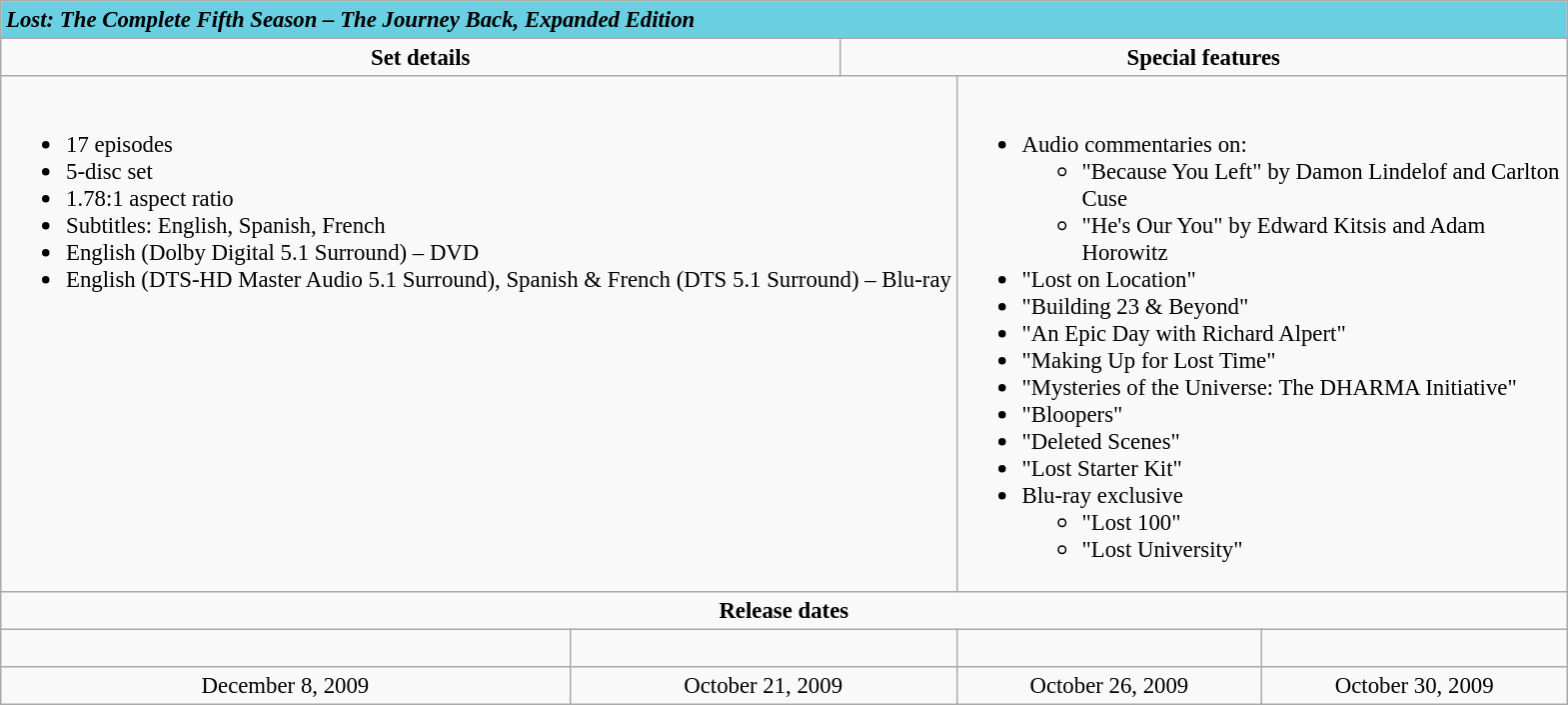<table class="wikitable" style="font-size: 95%;">
<tr style="background:#69D0E3">
<td colspan="6"><span><strong><em>Lost: The Complete Fifth Season – The Journey Back, Expanded Edition</em></strong></span></td>
</tr>
<tr valign="top">
<td align="center" width="400" colspan="3"><strong>Set details</strong></td>
<td colspan="3" width="400" align="center"><strong>Special features</strong></td>
</tr>
<tr valign="top">
<td colspan="4" align="left"><br><ul><li>17 episodes</li><li>5-disc set</li><li>1.78:1 aspect ratio</li><li>Subtitles: English, Spanish, French</li><li>English (Dolby Digital 5.1 Surround) – DVD</li><li>English (DTS-HD Master Audio 5.1 Surround), Spanish & French (DTS 5.1 Surround) – Blu-ray</li></ul></td>
<td colspan="2" align="left" width="400"><br><ul><li>Audio commentaries on:<ul><li>"Because You Left" by Damon Lindelof and Carlton Cuse</li><li>"He's Our You" by Edward Kitsis and Adam Horowitz</li></ul></li><li>"Lost on Location"</li><li>"Building 23 & Beyond"</li><li>"An Epic Day with Richard Alpert"</li><li>"Making Up for Lost Time"</li><li>"Mysteries of the Universe: The DHARMA Initiative"</li><li>"Bloopers"</li><li>"Deleted Scenes"</li><li>"Lost Starter Kit"</li><li>Blu-ray exclusive<ul><li>"Lost 100"</li><li>"Lost University"</li></ul></li></ul></td>
</tr>
<tr>
<td colspan="6" align="center"><strong>Release dates</strong></td>
</tr>
<tr>
<td colspan="2" align="center"><br></td>
<td colspan="2" align="center"></td>
<td align="center"></td>
<td align="center"></td>
</tr>
<tr>
<td colspan="2" align="center">December 8, 2009</td>
<td colspan="2" align="center">October 21, 2009</td>
<td align="center">October 26, 2009</td>
<td align="center">October 30, 2009</td>
</tr>
</table>
